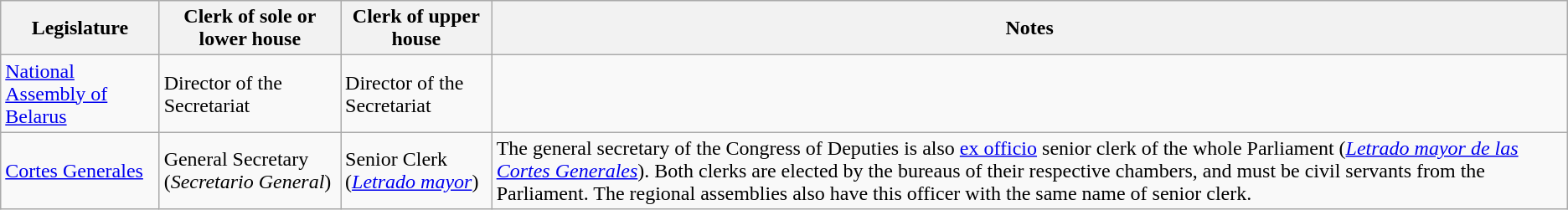<table class="wikitable">
<tr>
<th>Legislature</th>
<th>Clerk of sole or lower house</th>
<th>Clerk of upper house</th>
<th>Notes</th>
</tr>
<tr>
<td> <a href='#'>National Assembly of Belarus</a></td>
<td>Director of the Secretariat</td>
<td>Director of the Secretariat</td>
<td></td>
</tr>
<tr>
<td> <a href='#'>Cortes Generales</a></td>
<td>General Secretary (<em>Secretario General</em>)</td>
<td>Senior Clerk (<em><a href='#'>Letrado mayor</a></em>)</td>
<td>The general secretary of the Congress of Deputies is also <a href='#'>ex officio</a> senior clerk of the whole Parliament (<em><a href='#'>Letrado mayor de las Cortes Generales</a></em>). Both clerks are elected by the bureaus of their respective chambers, and must be civil servants from the Parliament. The regional assemblies also have this officer with the same name of senior clerk.</td>
</tr>
</table>
